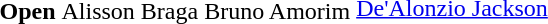<table>
<tr>
<th scope=row rowspan=2>Open</th>
<td rowspan=2> Alisson Braga</td>
<td rowspan=2> Bruno Amorim</td>
<td> <a href='#'>De'Alonzio Jackson</a></td>
</tr>
<tr>
<td></td>
</tr>
<tr>
</tr>
</table>
